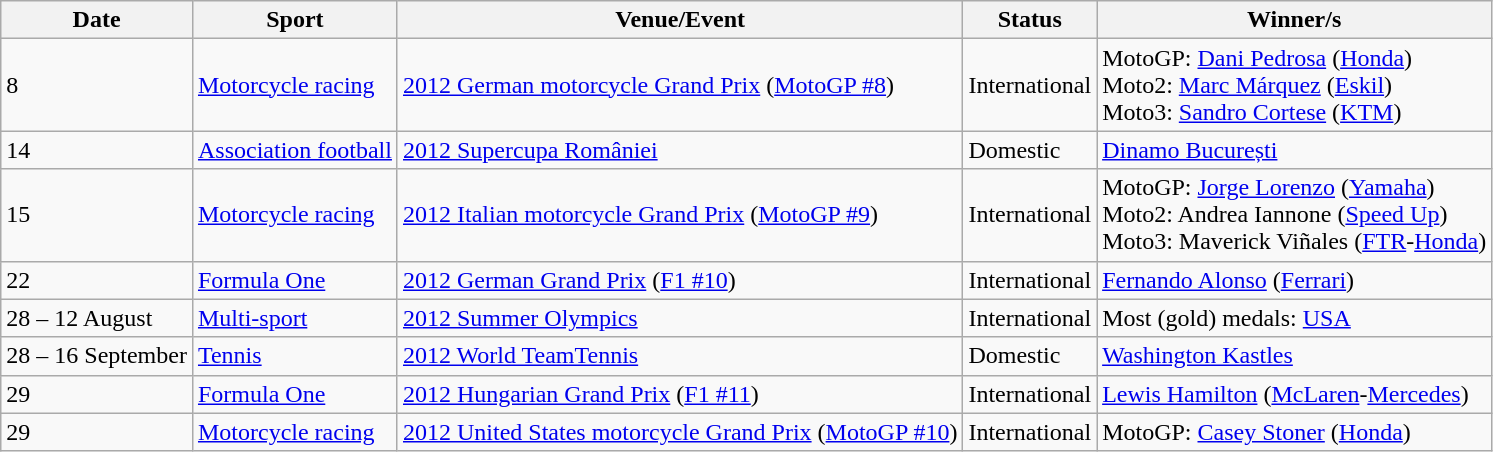<table class="wikitable sortable">
<tr>
<th>Date</th>
<th>Sport</th>
<th>Venue/Event</th>
<th>Status</th>
<th>Winner/s</th>
</tr>
<tr>
<td>8</td>
<td><a href='#'>Motorcycle racing</a></td>
<td> <a href='#'>2012 German motorcycle Grand Prix</a> (<a href='#'>MotoGP #8</a>)</td>
<td>International</td>
<td>MotoGP:  <a href='#'>Dani Pedrosa</a> (<a href='#'>Honda</a>)<br>Moto2:  <a href='#'>Marc Márquez</a> (<a href='#'>Eskil</a>)<br>Moto3:  <a href='#'>Sandro Cortese</a> (<a href='#'>KTM</a>)</td>
</tr>
<tr>
<td>14</td>
<td><a href='#'>Association football</a></td>
<td> <a href='#'>2012 Supercupa României</a></td>
<td>Domestic</td>
<td><a href='#'>Dinamo București</a></td>
</tr>
<tr>
<td>15</td>
<td><a href='#'>Motorcycle racing</a></td>
<td> <a href='#'>2012 Italian motorcycle Grand Prix</a> (<a href='#'>MotoGP #9</a>)</td>
<td>International</td>
<td>MotoGP:  <a href='#'>Jorge Lorenzo</a> (<a href='#'>Yamaha</a>)<br>Moto2:  Andrea Iannone (<a href='#'>Speed Up</a>) <br>Moto3:  Maverick Viñales (<a href='#'>FTR</a>-<a href='#'>Honda</a>)</td>
</tr>
<tr>
<td>22</td>
<td><a href='#'>Formula One</a></td>
<td> <a href='#'>2012 German Grand Prix</a> (<a href='#'>F1 #10</a>)</td>
<td>International</td>
<td> <a href='#'>Fernando Alonso</a> (<a href='#'>Ferrari</a>)</td>
</tr>
<tr>
<td>28 – 12 August</td>
<td><a href='#'>Multi-sport</a></td>
<td> <a href='#'>2012 Summer Olympics</a></td>
<td>International</td>
<td>Most (gold) medals:  <a href='#'>USA</a></td>
</tr>
<tr>
<td>28 – 16 September</td>
<td><a href='#'>Tennis</a></td>
<td> <a href='#'>2012 World TeamTennis</a></td>
<td>Domestic</td>
<td><a href='#'>Washington Kastles</a></td>
</tr>
<tr>
<td>29</td>
<td><a href='#'>Formula One</a></td>
<td> <a href='#'>2012 Hungarian Grand Prix</a> (<a href='#'>F1 #11</a>)</td>
<td>International</td>
<td> <a href='#'>Lewis Hamilton</a> (<a href='#'>McLaren</a>-<a href='#'>Mercedes</a>)</td>
</tr>
<tr>
<td>29</td>
<td><a href='#'>Motorcycle racing</a></td>
<td> <a href='#'>2012 United States motorcycle Grand Prix</a> (<a href='#'>MotoGP #10</a>)</td>
<td>International</td>
<td>MotoGP:  <a href='#'>Casey Stoner</a> (<a href='#'>Honda</a>)</td>
</tr>
</table>
